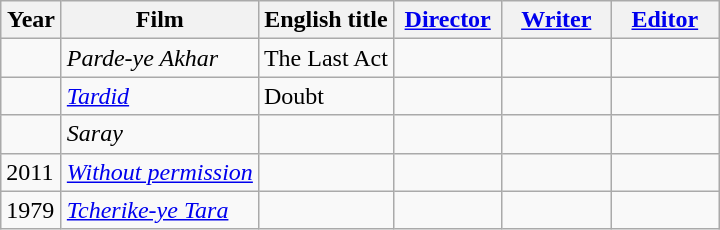<table class="wikitable sortable">
<tr>
<th style="width:33px;">Year</th>
<th>Film</th>
<th>English title</th>
<th style="width:65px;"><a href='#'>Director</a></th>
<th width=65><a href='#'>Writer</a></th>
<th width=65><a href='#'>Editor</a></th>
</tr>
<tr>
<td></td>
<td><em>Parde-ye Akhar</em></td>
<td>The Last Act</td>
<td></td>
<td></td>
<td></td>
</tr>
<tr>
<td></td>
<td><em><a href='#'>Tardid</a></em></td>
<td>Doubt</td>
<td></td>
<td></td>
<td></td>
</tr>
<tr>
<td></td>
<td><em>Saray</em></td>
<td></td>
<td></td>
<td></td>
<td></td>
</tr>
<tr>
<td>2011</td>
<td><em><a href='#'>Without permission</a></em></td>
<td></td>
<td></td>
<td></td>
<td></td>
</tr>
<tr>
<td>1979</td>
<td><em><a href='#'>Tcherike-ye Tara</a></em></td>
<td></td>
<td></td>
<td></td>
<td></td>
</tr>
</table>
